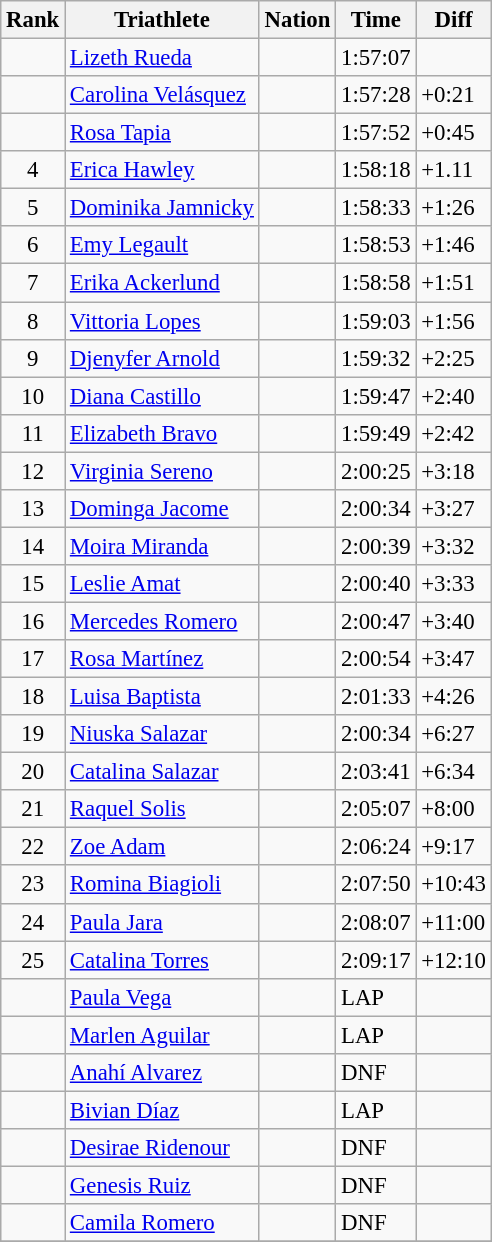<table class="wikitable sortable" style="font-size:95%" style="width:45em;">
<tr>
<th>Rank</th>
<th>Triathlete</th>
<th>Nation</th>
<th>Time</th>
<th>Diff</th>
</tr>
<tr>
<td align=center></td>
<td><a href='#'>Lizeth Rueda</a></td>
<td></td>
<td>1:57:07</td>
<td></td>
</tr>
<tr>
<td align=center></td>
<td><a href='#'>Carolina Velásquez</a></td>
<td></td>
<td>1:57:28</td>
<td>+0:21</td>
</tr>
<tr>
<td align=center></td>
<td><a href='#'>Rosa Tapia</a></td>
<td></td>
<td>1:57:52</td>
<td>+0:45</td>
</tr>
<tr>
<td align=center>4</td>
<td><a href='#'>Erica Hawley</a></td>
<td></td>
<td>1:58:18</td>
<td>+1.11</td>
</tr>
<tr>
<td align=center>5</td>
<td><a href='#'>Dominika Jamnicky</a></td>
<td></td>
<td>1:58:33</td>
<td>+1:26</td>
</tr>
<tr>
<td align=center>6</td>
<td><a href='#'>Emy Legault</a></td>
<td></td>
<td>1:58:53</td>
<td>+1:46</td>
</tr>
<tr>
<td align=center>7</td>
<td><a href='#'>Erika Ackerlund</a></td>
<td></td>
<td>1:58:58</td>
<td>+1:51</td>
</tr>
<tr>
<td align=center>8</td>
<td><a href='#'>Vittoria Lopes</a></td>
<td></td>
<td>1:59:03</td>
<td>+1:56</td>
</tr>
<tr>
<td align=center>9</td>
<td><a href='#'>Djenyfer Arnold</a></td>
<td></td>
<td>1:59:32</td>
<td>+2:25</td>
</tr>
<tr>
<td align=center>10</td>
<td><a href='#'>Diana Castillo</a></td>
<td></td>
<td>1:59:47</td>
<td>+2:40</td>
</tr>
<tr>
<td align=center>11</td>
<td><a href='#'>Elizabeth Bravo</a></td>
<td></td>
<td>1:59:49</td>
<td>+2:42</td>
</tr>
<tr>
<td align=center>12</td>
<td><a href='#'>Virginia Sereno</a></td>
<td></td>
<td>2:00:25</td>
<td>+3:18</td>
</tr>
<tr>
<td align=center>13</td>
<td><a href='#'>Dominga Jacome</a></td>
<td></td>
<td>2:00:34</td>
<td>+3:27</td>
</tr>
<tr>
<td align=center>14</td>
<td><a href='#'>Moira Miranda</a></td>
<td></td>
<td>2:00:39</td>
<td>+3:32</td>
</tr>
<tr>
<td align=center>15</td>
<td><a href='#'>Leslie Amat</a></td>
<td></td>
<td>2:00:40</td>
<td>+3:33</td>
</tr>
<tr>
<td align=center>16</td>
<td><a href='#'>Mercedes Romero</a></td>
<td></td>
<td>2:00:47</td>
<td>+3:40</td>
</tr>
<tr>
<td align=center>17</td>
<td><a href='#'>Rosa Martínez</a></td>
<td></td>
<td>2:00:54</td>
<td>+3:47</td>
</tr>
<tr>
<td align=center>18</td>
<td><a href='#'>Luisa Baptista</a></td>
<td></td>
<td>2:01:33</td>
<td>+4:26</td>
</tr>
<tr>
<td align=center>19</td>
<td><a href='#'>Niuska Salazar</a></td>
<td></td>
<td>2:00:34</td>
<td>+6:27</td>
</tr>
<tr>
<td align=center>20</td>
<td><a href='#'>Catalina Salazar</a></td>
<td></td>
<td>2:03:41</td>
<td>+6:34</td>
</tr>
<tr>
<td align=center>21</td>
<td><a href='#'>Raquel Solis</a></td>
<td></td>
<td>2:05:07</td>
<td>+8:00</td>
</tr>
<tr>
<td align=center>22</td>
<td><a href='#'>Zoe Adam</a></td>
<td></td>
<td>2:06:24</td>
<td>+9:17</td>
</tr>
<tr>
<td align=center>23</td>
<td><a href='#'>Romina Biagioli</a></td>
<td></td>
<td>2:07:50</td>
<td>+10:43</td>
</tr>
<tr>
<td align=center>24</td>
<td><a href='#'>Paula Jara</a></td>
<td></td>
<td>2:08:07</td>
<td>+11:00</td>
</tr>
<tr>
<td align=center>25</td>
<td><a href='#'>Catalina Torres</a></td>
<td></td>
<td>2:09:17</td>
<td>+12:10</td>
</tr>
<tr>
<td align=center></td>
<td><a href='#'>Paula Vega</a></td>
<td></td>
<td>LAP</td>
<td></td>
</tr>
<tr>
<td align=center></td>
<td><a href='#'>Marlen Aguilar</a></td>
<td></td>
<td>LAP</td>
<td></td>
</tr>
<tr>
<td align=center></td>
<td><a href='#'>Anahí Alvarez</a></td>
<td></td>
<td>DNF</td>
<td></td>
</tr>
<tr>
<td align=center></td>
<td><a href='#'>Bivian Díaz</a></td>
<td></td>
<td>LAP</td>
<td></td>
</tr>
<tr>
<td align=center></td>
<td><a href='#'>Desirae Ridenour</a></td>
<td></td>
<td>DNF</td>
<td></td>
</tr>
<tr>
<td align=center></td>
<td><a href='#'>Genesis Ruiz</a></td>
<td></td>
<td>DNF</td>
<td></td>
</tr>
<tr>
<td align=center></td>
<td><a href='#'>Camila Romero</a></td>
<td></td>
<td>DNF</td>
<td></td>
</tr>
<tr>
</tr>
</table>
